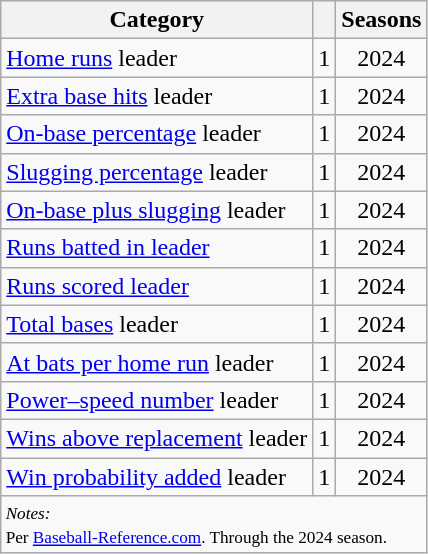<table class="wikitable">
<tr>
<th>Category</th>
<th></th>
<th>Seasons</th>
</tr>
<tr>
<td><a href='#'>Home runs</a> leader</td>
<td style="text-align:center;">1</td>
<td style="text-align:center;">2024</td>
</tr>
<tr>
<td><a href='#'>Extra base hits</a> leader</td>
<td style="text-align:center;">1</td>
<td style="text-align:center;">2024</td>
</tr>
<tr>
<td><a href='#'>On-base percentage</a> leader</td>
<td style="text-align:center;">1</td>
<td style="text-align:center;">2024</td>
</tr>
<tr>
<td><a href='#'>Slugging percentage</a> leader</td>
<td style="text-align:center;">1</td>
<td style="text-align:center;">2024</td>
</tr>
<tr>
<td><a href='#'>On-base plus slugging</a> leader</td>
<td style="text-align:center;">1</td>
<td style="text-align:center;">2024</td>
</tr>
<tr>
<td><a href='#'>Runs batted in leader</a></td>
<td style="text-align:center;">1</td>
<td style="text-align:center;">2024</td>
</tr>
<tr>
<td><a href='#'>Runs scored leader</a></td>
<td style="text-align:center;">1</td>
<td style="text-align:center;">2024</td>
</tr>
<tr>
<td><a href='#'>Total bases</a> leader</td>
<td style="text-align:center;">1</td>
<td style="text-align:center;">2024</td>
</tr>
<tr>
<td><a href='#'>At bats per home run</a> leader</td>
<td style="text-align:center;">1</td>
<td style="text-align:center;">2024</td>
</tr>
<tr>
<td><a href='#'>Power–speed number</a> leader</td>
<td style="text-align:center;">1</td>
<td style="text-align:center;">2024</td>
</tr>
<tr>
<td><a href='#'>Wins above replacement</a> leader</td>
<td style="text-align:center;">1</td>
<td style="text-align:center;">2024</td>
</tr>
<tr>
<td><a href='#'>Win probability added</a> leader</td>
<td style="text-align:center;">1</td>
<td style="text-align:center;">2024</td>
</tr>
<tr>
<td colspan="3" style="font-size:86%"><small><em>Notes:</em><br> Per <a href='#'>Baseball-Reference.com</a>. Through the 2024 season.</small></td>
</tr>
</table>
